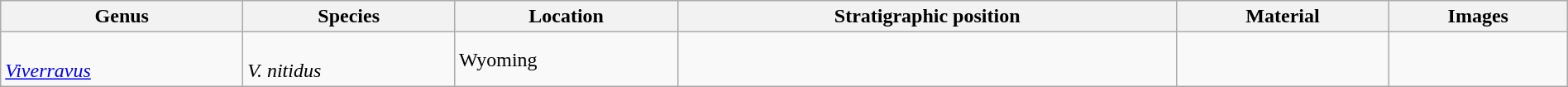<table class="wikitable sortable"  style="margin:auto; width:100%;">
<tr>
<th>Genus</th>
<th>Species</th>
<th>Location</th>
<th>Stratigraphic position</th>
<th>Material</th>
<th>Images</th>
</tr>
<tr>
<td rowspan=1><br><em><a href='#'>Viverravus</a></em></td>
<td><br><em>V. nitidus</em></td>
<td>Wyoming</td>
<td></td>
<td></td>
<td></td>
</tr>
</table>
